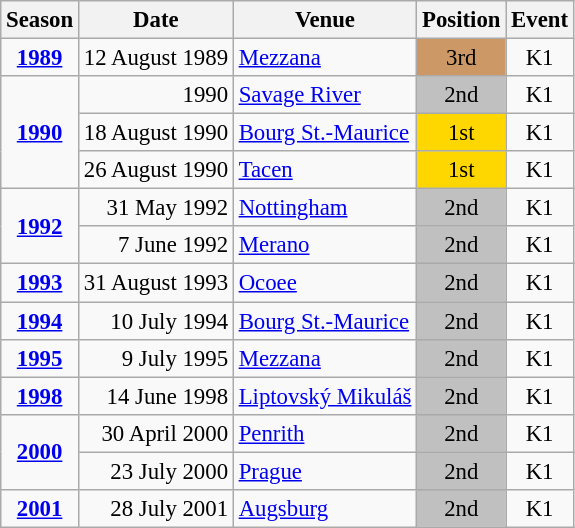<table class="wikitable" style="text-align:center; font-size:95%;">
<tr>
<th>Season</th>
<th>Date</th>
<th>Venue</th>
<th>Position</th>
<th>Event</th>
</tr>
<tr>
<td><strong><a href='#'>1989</a></strong></td>
<td align=right>12 August 1989</td>
<td align=left><a href='#'>Mezzana</a></td>
<td bgcolor=cc9966>3rd</td>
<td>K1</td>
</tr>
<tr>
<td rowspan=3><strong><a href='#'>1990</a></strong></td>
<td align=right>1990</td>
<td align=left><a href='#'>Savage River</a></td>
<td bgcolor=silver>2nd</td>
<td>K1</td>
</tr>
<tr>
<td align=right>18 August 1990</td>
<td align=left><a href='#'>Bourg St.-Maurice</a></td>
<td bgcolor=gold>1st</td>
<td>K1</td>
</tr>
<tr>
<td align=right>26 August 1990</td>
<td align=left><a href='#'>Tacen</a></td>
<td bgcolor=gold>1st</td>
<td>K1</td>
</tr>
<tr>
<td rowspan=2><strong><a href='#'>1992</a></strong></td>
<td align=right>31 May 1992</td>
<td align=left><a href='#'>Nottingham</a></td>
<td bgcolor=silver>2nd</td>
<td>K1</td>
</tr>
<tr>
<td align=right>7 June 1992</td>
<td align=left><a href='#'>Merano</a></td>
<td bgcolor=silver>2nd</td>
<td>K1</td>
</tr>
<tr>
<td><strong><a href='#'>1993</a></strong></td>
<td align=right>31 August 1993</td>
<td align=left><a href='#'>Ocoee</a></td>
<td bgcolor=silver>2nd</td>
<td>K1</td>
</tr>
<tr>
<td><strong><a href='#'>1994</a></strong></td>
<td align=right>10 July 1994</td>
<td align=left><a href='#'>Bourg St.-Maurice</a></td>
<td bgcolor=silver>2nd</td>
<td>K1</td>
</tr>
<tr>
<td><strong><a href='#'>1995</a></strong></td>
<td align=right>9 July 1995</td>
<td align=left><a href='#'>Mezzana</a></td>
<td bgcolor=silver>2nd</td>
<td>K1</td>
</tr>
<tr>
<td><strong><a href='#'>1998</a></strong></td>
<td align=right>14 June 1998</td>
<td align=left><a href='#'>Liptovský Mikuláš</a></td>
<td bgcolor=silver>2nd</td>
<td>K1</td>
</tr>
<tr>
<td rowspan=2><strong><a href='#'>2000</a></strong></td>
<td align=right>30 April 2000</td>
<td align=left><a href='#'>Penrith</a></td>
<td bgcolor=silver>2nd</td>
<td>K1</td>
</tr>
<tr>
<td align=right>23 July 2000</td>
<td align=left><a href='#'>Prague</a></td>
<td bgcolor=silver>2nd</td>
<td>K1</td>
</tr>
<tr>
<td><strong><a href='#'>2001</a></strong></td>
<td align=right>28 July 2001</td>
<td align=left><a href='#'>Augsburg</a></td>
<td bgcolor=silver>2nd</td>
<td>K1</td>
</tr>
</table>
